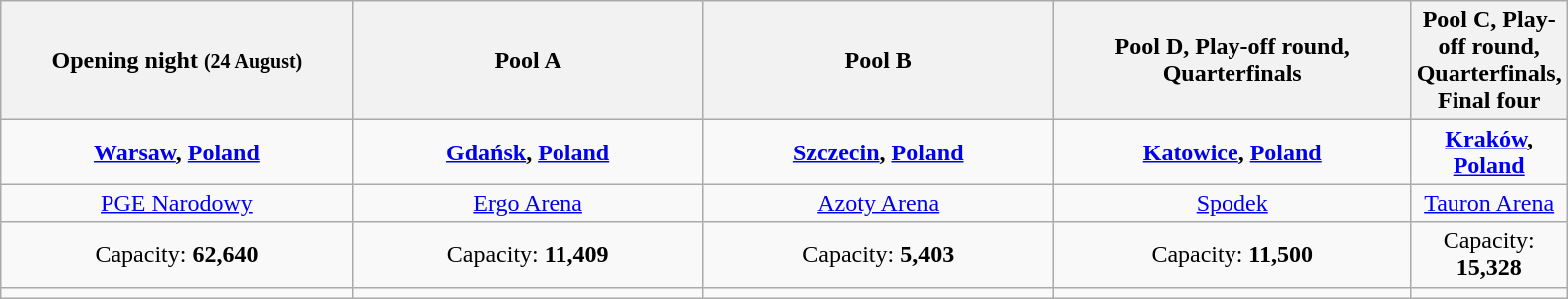<table class=wikitable style=text-align:center width=1050>
<tr>
<th width=25%>Opening night <small>(24 August)</small> </th>
<th width=25%>Pool A</th>
<th width=25%>Pool B</th>
<th width=25%>Pool D, Play-off round, Quarterfinals</th>
<th width=25%>Pool C, Play-off round, Quarterfinals, Final four</th>
</tr>
<tr>
<td><strong> <a href='#'>Warsaw</a>, <a href='#'>Poland</a></strong></td>
<td><strong> <a href='#'>Gdańsk</a>, <a href='#'>Poland</a></strong></td>
<td><strong> <a href='#'>Szczecin</a>, <a href='#'>Poland</a></strong></td>
<td><strong> <a href='#'>Katowice</a>, <a href='#'>Poland</a></strong></td>
<td><strong> <a href='#'>Kraków</a>, <a href='#'>Poland</a></strong></td>
</tr>
<tr>
<td><a href='#'>PGE Narodowy</a></td>
<td><a href='#'>Ergo Arena</a></td>
<td><a href='#'>Azoty Arena</a></td>
<td><a href='#'>Spodek</a></td>
<td><a href='#'>Tauron Arena</a></td>
</tr>
<tr>
<td>Capacity: <strong>62,640</strong></td>
<td>Capacity: <strong>11,409</strong></td>
<td>Capacity: <strong>5,403</strong></td>
<td>Capacity: <strong>11,500</strong></td>
<td>Capacity: <strong>15,328</strong></td>
</tr>
<tr>
<td></td>
<td></td>
<td></td>
<td></td>
<td></td>
</tr>
</table>
